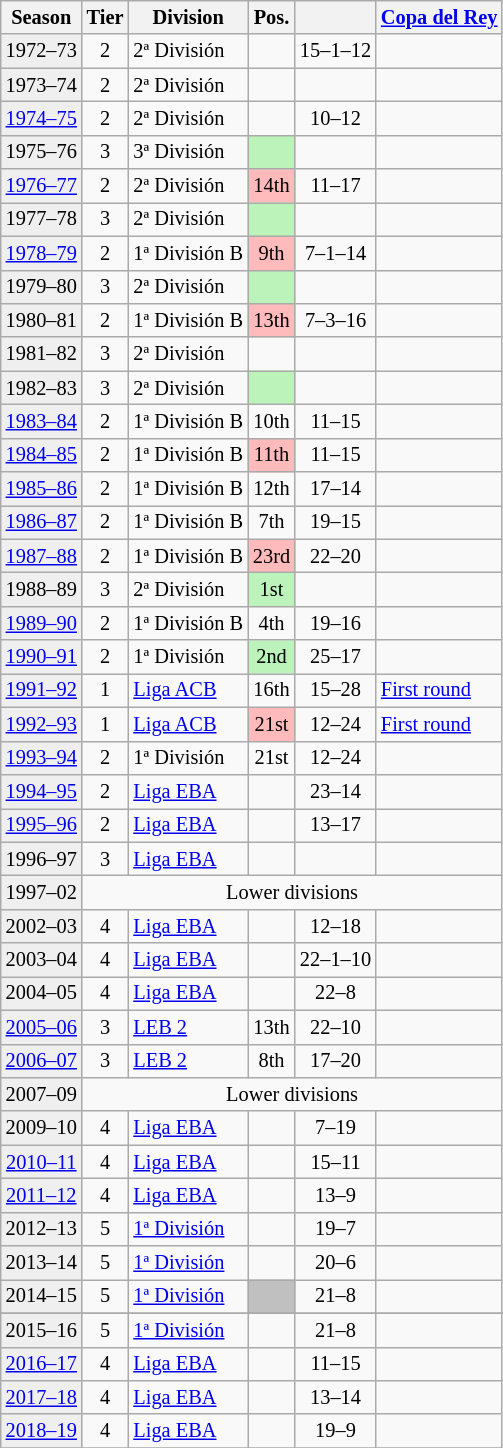<table class="wikitable" style="font-size:85%; text-align:center">
<tr>
<th>Season</th>
<th>Tier</th>
<th>Division</th>
<th>Pos.</th>
<th></th>
<th><a href='#'>Copa del Rey</a></th>
</tr>
<tr>
<td bgcolor=#efefef>1972–73</td>
<td>2</td>
<td align=left>2ª División</td>
<td></td>
<td>15–1–12</td>
<td></td>
</tr>
<tr>
<td bgcolor=#efefef>1973–74</td>
<td>2</td>
<td align=left>2ª División</td>
<td></td>
<td></td>
<td></td>
</tr>
<tr>
<td bgcolor=#efefef><a href='#'>1974–75</a></td>
<td>2</td>
<td align=left>2ª División</td>
<td></td>
<td>10–12</td>
<td></td>
</tr>
<tr>
<td bgcolor=#efefef>1975–76</td>
<td>3</td>
<td align=left>3ª División</td>
<td bgcolor=#BBF3BB></td>
<td></td>
<td></td>
</tr>
<tr>
<td bgcolor=#efefef><a href='#'>1976–77</a></td>
<td>2</td>
<td align=left>2ª División</td>
<td bgcolor=#FFBBBB>14th</td>
<td>11–17</td>
<td></td>
</tr>
<tr>
<td bgcolor=#efefef>1977–78</td>
<td>3</td>
<td align=left>2ª División</td>
<td bgcolor=#BBF3BB></td>
<td></td>
<td></td>
</tr>
<tr>
<td bgcolor=#efefef><a href='#'>1978–79</a></td>
<td>2</td>
<td align=left>1ª División B</td>
<td bgcolor=#FFBBBB>9th</td>
<td>7–1–14</td>
<td></td>
</tr>
<tr>
<td bgcolor=#efefef>1979–80</td>
<td>3</td>
<td align=left>2ª División</td>
<td bgcolor=#BBF3BB></td>
<td></td>
<td></td>
</tr>
<tr>
<td bgcolor=#efefef>1980–81</td>
<td>2</td>
<td align=left>1ª División B</td>
<td bgcolor=#FFBBBB>13th</td>
<td>7–3–16</td>
<td></td>
</tr>
<tr>
<td bgcolor=#efefef>1981–82</td>
<td>3</td>
<td align=left>2ª División</td>
<td></td>
<td></td>
<td></td>
</tr>
<tr>
<td bgcolor=#efefef>1982–83</td>
<td>3</td>
<td align=left>2ª División</td>
<td bgcolor=#BBF3BB></td>
<td></td>
<td></td>
</tr>
<tr>
<td bgcolor=#efefef><a href='#'>1983–84</a></td>
<td>2</td>
<td align=left>1ª División B</td>
<td>10th</td>
<td>11–15</td>
<td></td>
</tr>
<tr>
<td bgcolor=#efefef><a href='#'>1984–85</a></td>
<td>2</td>
<td align=left>1ª División B</td>
<td bgcolor=#FFBBBB>11th</td>
<td>11–15</td>
<td></td>
</tr>
<tr>
<td bgcolor=#efefef><a href='#'>1985–86</a></td>
<td>2</td>
<td align=left>1ª División B</td>
<td>12th</td>
<td>17–14</td>
<td></td>
</tr>
<tr>
<td bgcolor=#efefef><a href='#'>1986–87</a></td>
<td>2</td>
<td align=left>1ª División B</td>
<td>7th</td>
<td>19–15</td>
<td></td>
</tr>
<tr>
<td bgcolor=#efefef><a href='#'>1987–88</a></td>
<td>2</td>
<td align=left>1ª División B</td>
<td bgcolor=#FFBBBB>23rd</td>
<td>22–20</td>
<td></td>
</tr>
<tr>
<td bgcolor=#efefef>1988–89</td>
<td>3</td>
<td align=left>2ª División</td>
<td bgcolor=#BBF3BB>1st</td>
<td></td>
<td></td>
</tr>
<tr>
<td bgcolor=#efefef><a href='#'>1989–90</a></td>
<td>2</td>
<td align=left>1ª División B</td>
<td>4th</td>
<td>19–16</td>
<td></td>
</tr>
<tr>
<td bgcolor=#efefef><a href='#'>1990–91</a></td>
<td>2</td>
<td align=left>1ª División</td>
<td bgcolor=#BBF3BB>2nd</td>
<td>25–17</td>
<td></td>
</tr>
<tr>
<td bgcolor=#efefef><a href='#'>1991–92</a></td>
<td>1</td>
<td align=left><a href='#'>Liga ACB</a></td>
<td>16th</td>
<td>15–28</td>
<td align=left><a href='#'>First round</a></td>
</tr>
<tr>
<td bgcolor=#efefef><a href='#'>1992–93</a></td>
<td>1</td>
<td align=left><a href='#'>Liga ACB</a></td>
<td bgcolor=#FFBBBB>21st</td>
<td>12–24</td>
<td align=left><a href='#'>First round</a></td>
</tr>
<tr>
<td bgcolor=#efefef><a href='#'>1993–94</a></td>
<td>2</td>
<td align=left>1ª División</td>
<td>21st</td>
<td>12–24</td>
<td></td>
</tr>
<tr>
<td bgcolor=#efefef><a href='#'>1994–95</a></td>
<td>2</td>
<td align=left><a href='#'>Liga EBA</a></td>
<td></td>
<td>23–14</td>
<td></td>
</tr>
<tr>
<td bgcolor=#efefef><a href='#'>1995–96</a></td>
<td>2</td>
<td align=left><a href='#'>Liga EBA</a></td>
<td></td>
<td>13–17</td>
<td></td>
</tr>
<tr>
<td bgcolor=#efefef>1996–97</td>
<td>3</td>
<td align=left><a href='#'>Liga EBA</a></td>
<td></td>
<td></td>
<td></td>
</tr>
<tr>
<td bgcolor=#efefef>1997–02</td>
<td colspan=7>Lower divisions</td>
</tr>
<tr>
<td bgcolor=#efefef>2002–03</td>
<td>4</td>
<td align=left><a href='#'>Liga EBA</a></td>
<td></td>
<td>12–18</td>
<td></td>
</tr>
<tr>
<td bgcolor=#efefef>2003–04</td>
<td>4</td>
<td align=left><a href='#'>Liga EBA</a></td>
<td></td>
<td>22–1–10</td>
<td></td>
</tr>
<tr>
<td bgcolor=#efefef>2004–05</td>
<td>4</td>
<td align=left><a href='#'>Liga EBA</a></td>
<td></td>
<td>22–8</td>
<td></td>
</tr>
<tr>
<td bgcolor=#efefef><a href='#'>2005–06</a></td>
<td>3</td>
<td align=left><a href='#'>LEB 2</a></td>
<td>13th</td>
<td>22–10</td>
<td></td>
</tr>
<tr>
<td bgcolor=#efefef><a href='#'>2006–07</a></td>
<td>3</td>
<td align=left><a href='#'>LEB 2</a></td>
<td>8th</td>
<td>17–20</td>
<td></td>
</tr>
<tr>
<td bgcolor=#efefef>2007–09</td>
<td colspan=7>Lower divisions</td>
</tr>
<tr>
<td bgcolor=#efefef>2009–10</td>
<td>4</td>
<td align=left><a href='#'>Liga EBA</a></td>
<td></td>
<td>7–19</td>
<td></td>
</tr>
<tr>
<td bgcolor=#efefef><a href='#'>2010–11</a></td>
<td>4</td>
<td align=left><a href='#'>Liga EBA</a></td>
<td></td>
<td>15–11</td>
<td></td>
</tr>
<tr>
<td bgcolor=#efefef><a href='#'>2011–12</a></td>
<td>4</td>
<td align=left><a href='#'>Liga EBA</a></td>
<td></td>
<td>13–9</td>
<td></td>
</tr>
<tr>
<td bgcolor=#efefef>2012–13</td>
<td>5</td>
<td align=left><a href='#'>1ª División</a></td>
<td></td>
<td>19–7</td>
<td></td>
</tr>
<tr>
<td bgcolor=#efefef>2013–14</td>
<td>5</td>
<td align=left><a href='#'>1ª División</a></td>
<td></td>
<td>20–6</td>
<td></td>
</tr>
<tr>
<td bgcolor=#efefef>2014–15</td>
<td>5</td>
<td align=left><a href='#'>1ª División</a></td>
<td bgcolor=silver></td>
<td>21–8</td>
<td></td>
</tr>
<tr>
</tr>
<tr>
<td bgcolor=#efefef>2015–16</td>
<td>5</td>
<td align=left><a href='#'>1ª División</a></td>
<td></td>
<td>21–8</td>
<td></td>
</tr>
<tr>
<td bgcolor=#efefef><a href='#'>2016–17</a></td>
<td>4</td>
<td align=left><a href='#'>Liga EBA</a></td>
<td></td>
<td>11–15</td>
<td></td>
</tr>
<tr>
<td bgcolor=#efefef><a href='#'>2017–18</a></td>
<td>4</td>
<td align=left><a href='#'>Liga EBA</a></td>
<td></td>
<td>13–14</td>
<td></td>
</tr>
<tr>
<td bgcolor=#efefef><a href='#'>2018–19</a></td>
<td>4</td>
<td align=left><a href='#'>Liga EBA</a></td>
<td></td>
<td>19–9</td>
<td></td>
</tr>
<tr>
</tr>
</table>
